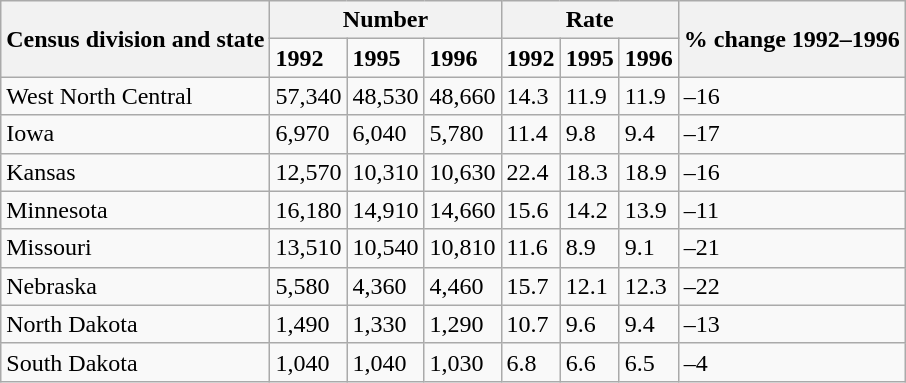<table class="wikitable">
<tr>
<th rowspan="2">Census division and state</th>
<th colspan="3">Number</th>
<th colspan="3">Rate</th>
<th rowspan="2">% change 1992–1996</th>
</tr>
<tr>
<td><strong>1992</strong></td>
<td><strong>1995</strong></td>
<td><strong>1996</strong></td>
<td><strong>1992</strong></td>
<td><strong>1995</strong></td>
<td><strong>1996</strong></td>
</tr>
<tr>
<td>West North Central</td>
<td>57,340</td>
<td>48,530</td>
<td>48,660</td>
<td>14.3</td>
<td>11.9</td>
<td>11.9</td>
<td>–16</td>
</tr>
<tr>
<td>Iowa</td>
<td>6,970</td>
<td>6,040</td>
<td>5,780</td>
<td>11.4</td>
<td>9.8</td>
<td>9.4</td>
<td>–17</td>
</tr>
<tr>
<td>Kansas</td>
<td>12,570</td>
<td>10,310</td>
<td>10,630</td>
<td>22.4</td>
<td>18.3</td>
<td>18.9</td>
<td>–16</td>
</tr>
<tr>
<td>Minnesota</td>
<td>16,180</td>
<td>14,910</td>
<td>14,660</td>
<td>15.6</td>
<td>14.2</td>
<td>13.9</td>
<td>–11</td>
</tr>
<tr>
<td>Missouri</td>
<td>13,510</td>
<td>10,540</td>
<td>10,810</td>
<td>11.6</td>
<td>8.9</td>
<td>9.1</td>
<td>–21</td>
</tr>
<tr>
<td>Nebraska</td>
<td>5,580</td>
<td>4,360</td>
<td>4,460</td>
<td>15.7</td>
<td>12.1</td>
<td>12.3</td>
<td>–22</td>
</tr>
<tr>
<td>North Dakota</td>
<td>1,490</td>
<td>1,330</td>
<td>1,290</td>
<td>10.7</td>
<td>9.6</td>
<td>9.4</td>
<td>–13</td>
</tr>
<tr>
<td>South Dakota</td>
<td>1,040</td>
<td>1,040</td>
<td>1,030</td>
<td>6.8</td>
<td>6.6</td>
<td>6.5</td>
<td>–4</td>
</tr>
</table>
